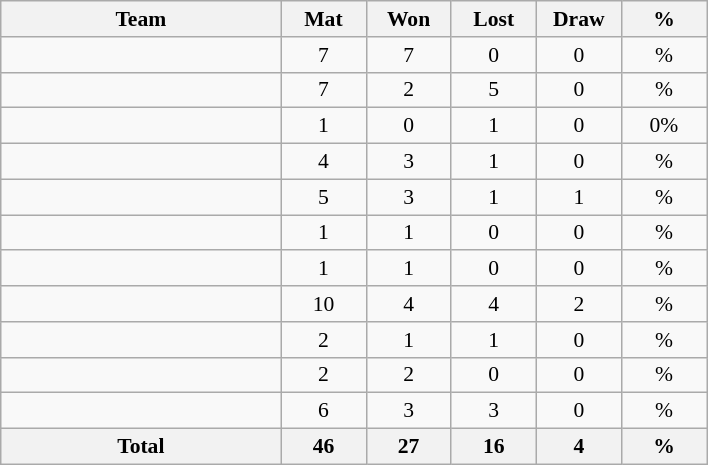<table class="wikitable sortable" style="font-size:90%">
<tr>
<th style="width:180px;">Team</th>
<th style="width:50px;">Mat</th>
<th style="width:50px;">Won</th>
<th style="width:50px;">Lost</th>
<th style="width:50px;">Draw</th>
<th style="width:50px;">%</th>
</tr>
<tr align="center">
<td align="left"></td>
<td>7</td>
<td>7</td>
<td>0</td>
<td>0</td>
<td>%</td>
</tr>
<tr align="center">
<td align="left"></td>
<td>7</td>
<td>2</td>
<td>5</td>
<td>0</td>
<td>%</td>
</tr>
<tr align="center">
<td align="left"></td>
<td>1</td>
<td>0</td>
<td>1</td>
<td>0</td>
<td>0%</td>
</tr>
<tr align="center">
<td align="left"></td>
<td>4</td>
<td>3</td>
<td>1</td>
<td>0</td>
<td>%</td>
</tr>
<tr align="center">
<td align="left"></td>
<td>5</td>
<td>3</td>
<td>1</td>
<td>1</td>
<td>%</td>
</tr>
<tr align="center">
<td align="left"></td>
<td>1</td>
<td>1</td>
<td>0</td>
<td>0</td>
<td>%</td>
</tr>
<tr align="center">
<td align="left"></td>
<td>1</td>
<td>1</td>
<td>0</td>
<td>0</td>
<td>%</td>
</tr>
<tr align="center">
<td align="left"></td>
<td>10</td>
<td>4</td>
<td>4</td>
<td>2</td>
<td>%</td>
</tr>
<tr align="center">
<td align="left"></td>
<td>2</td>
<td>1</td>
<td>1</td>
<td>0</td>
<td>%</td>
</tr>
<tr align="center">
<td align="left"></td>
<td>2</td>
<td>2</td>
<td>0</td>
<td>0</td>
<td>%</td>
</tr>
<tr align="center">
<td align="left"></td>
<td>6</td>
<td>3</td>
<td>3</td>
<td>0</td>
<td>%</td>
</tr>
<tr align="center">
<th>Total</th>
<th>46</th>
<th><strong>27</strong></th>
<th>16</th>
<th><strong>4</strong></th>
<th><strong>%</strong></th>
</tr>
</table>
